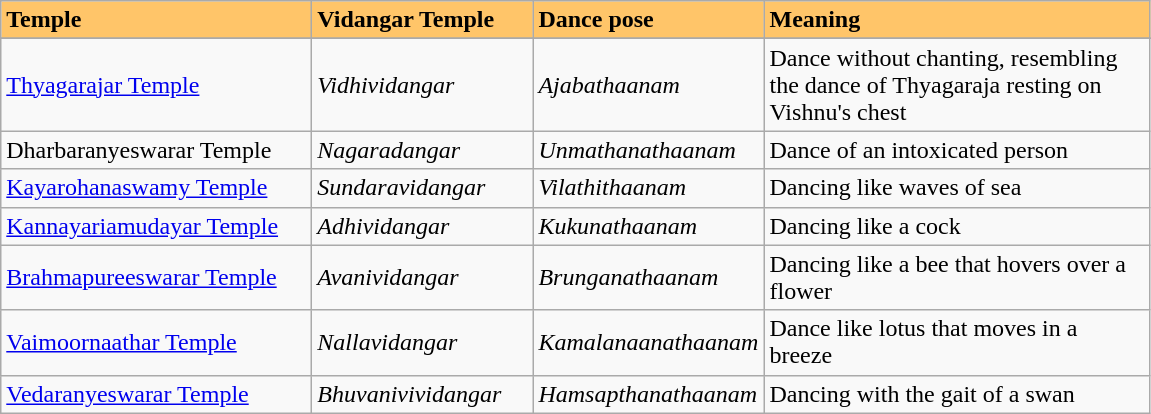<table class="wikitable sortable">
<tr style="background:#FFC569">
<td width="200pt"><strong>Temple</strong></td>
<td width="140pt"><strong>Vidangar Temple</strong></td>
<td width="140pt"><strong>Dance pose</strong></td>
<td width="250pt"><strong>Meaning</strong></td>
</tr>
<tr align ="center">
</tr>
<tr style="background:#ffe;">
</tr>
<tr>
<td><a href='#'>Thyagarajar Temple</a></td>
<td><em>Vidhividangar</em></td>
<td><em>Ajabathaanam</em></td>
<td>Dance without chanting, resembling the dance of Thyagaraja resting on  Vishnu's chest</td>
</tr>
<tr>
<td>Dharbaranyeswarar Temple</td>
<td><em>Nagaradangar</em></td>
<td><em>Unmathanathaanam</em></td>
<td>Dance of an intoxicated person</td>
</tr>
<tr>
<td><a href='#'>Kayarohanaswamy Temple</a></td>
<td><em>Sundaravidangar</em></td>
<td><em>Vilathithaanam</em></td>
<td>Dancing like waves of sea</td>
</tr>
<tr>
<td><a href='#'>Kannayariamudayar Temple</a></td>
<td><em>Adhividangar</em></td>
<td><em>Kukunathaanam</em></td>
<td>Dancing like a cock</td>
</tr>
<tr>
<td><a href='#'>Brahmapureeswarar Temple</a></td>
<td><em>Avanividangar</em></td>
<td><em>Brunganathaanam</em></td>
<td>Dancing like a bee that hovers over a flower</td>
</tr>
<tr>
<td><a href='#'>Vaimoornaathar Temple</a></td>
<td><em>Nallavidangar</em></td>
<td><em>Kamalanaanathaanam</em></td>
<td>Dance like lotus that moves in a breeze</td>
</tr>
<tr>
<td><a href='#'>Vedaranyeswarar Temple</a></td>
<td><em>Bhuvanivividangar</em></td>
<td><em>Hamsapthanathaanam</em></td>
<td>Dancing with the gait of a swan</td>
</tr>
</table>
